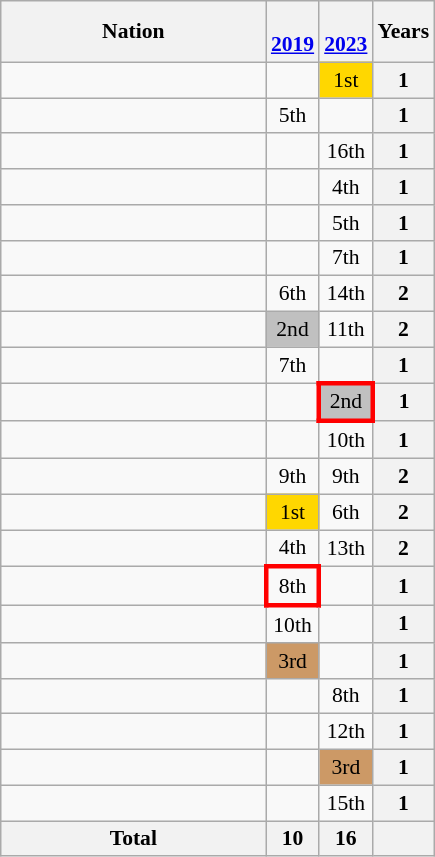<table class="wikitable" style="text-align:center; font-size:90%;">
<tr>
<th width=170>Nation</th>
<th><br><a href='#'>2019</a></th>
<th><br><a href='#'>2023</a></th>
<th>Years</th>
</tr>
<tr>
<td align=left></td>
<td></td>
<td bgcolor=gold>1st</td>
<th>1</th>
</tr>
<tr>
<td align=left></td>
<td>5th</td>
<td></td>
<th>1</th>
</tr>
<tr>
<td align=left></td>
<td></td>
<td>16th</td>
<th>1</th>
</tr>
<tr>
<td align=left></td>
<td></td>
<td>4th</td>
<th>1</th>
</tr>
<tr>
<td align=left></td>
<td></td>
<td>5th</td>
<th>1</th>
</tr>
<tr>
<td align=left></td>
<td></td>
<td>7th</td>
<th>1</th>
</tr>
<tr>
<td align=left></td>
<td>6th</td>
<td>14th</td>
<th>2</th>
</tr>
<tr>
<td align=left></td>
<td bgcolor=silver>2nd</td>
<td>11th</td>
<th>2</th>
</tr>
<tr>
<td align=left></td>
<td>7th</td>
<td></td>
<th>1</th>
</tr>
<tr>
<td align=left></td>
<td></td>
<td style="border: 3px solid red" bgcolor=silver>2nd</td>
<th>1</th>
</tr>
<tr>
<td align=left></td>
<td></td>
<td>10th</td>
<th>1</th>
</tr>
<tr>
<td align=left></td>
<td>9th</td>
<td>9th</td>
<th>2</th>
</tr>
<tr>
<td align=left></td>
<td bgcolor=gold>1st</td>
<td>6th</td>
<th>2</th>
</tr>
<tr>
<td align=left></td>
<td>4th</td>
<td>13th</td>
<th>2</th>
</tr>
<tr>
<td align=left></td>
<td style="border: 3px solid red">8th</td>
<td></td>
<th>1</th>
</tr>
<tr>
<td align=left></td>
<td>10th</td>
<td></td>
<th>1</th>
</tr>
<tr>
<td align=left></td>
<td bgcolor=cc9966>3rd</td>
<td></td>
<th>1</th>
</tr>
<tr>
<td align=left></td>
<td></td>
<td>8th</td>
<th>1</th>
</tr>
<tr>
<td align=left></td>
<td></td>
<td>12th</td>
<th>1</th>
</tr>
<tr>
<td align=left></td>
<td></td>
<td bgcolor=cc9966>3rd</td>
<th>1</th>
</tr>
<tr>
<td align=left></td>
<td></td>
<td>15th</td>
<th>1</th>
</tr>
<tr>
<th>Total</th>
<th>10</th>
<th>16</th>
<th></th>
</tr>
</table>
